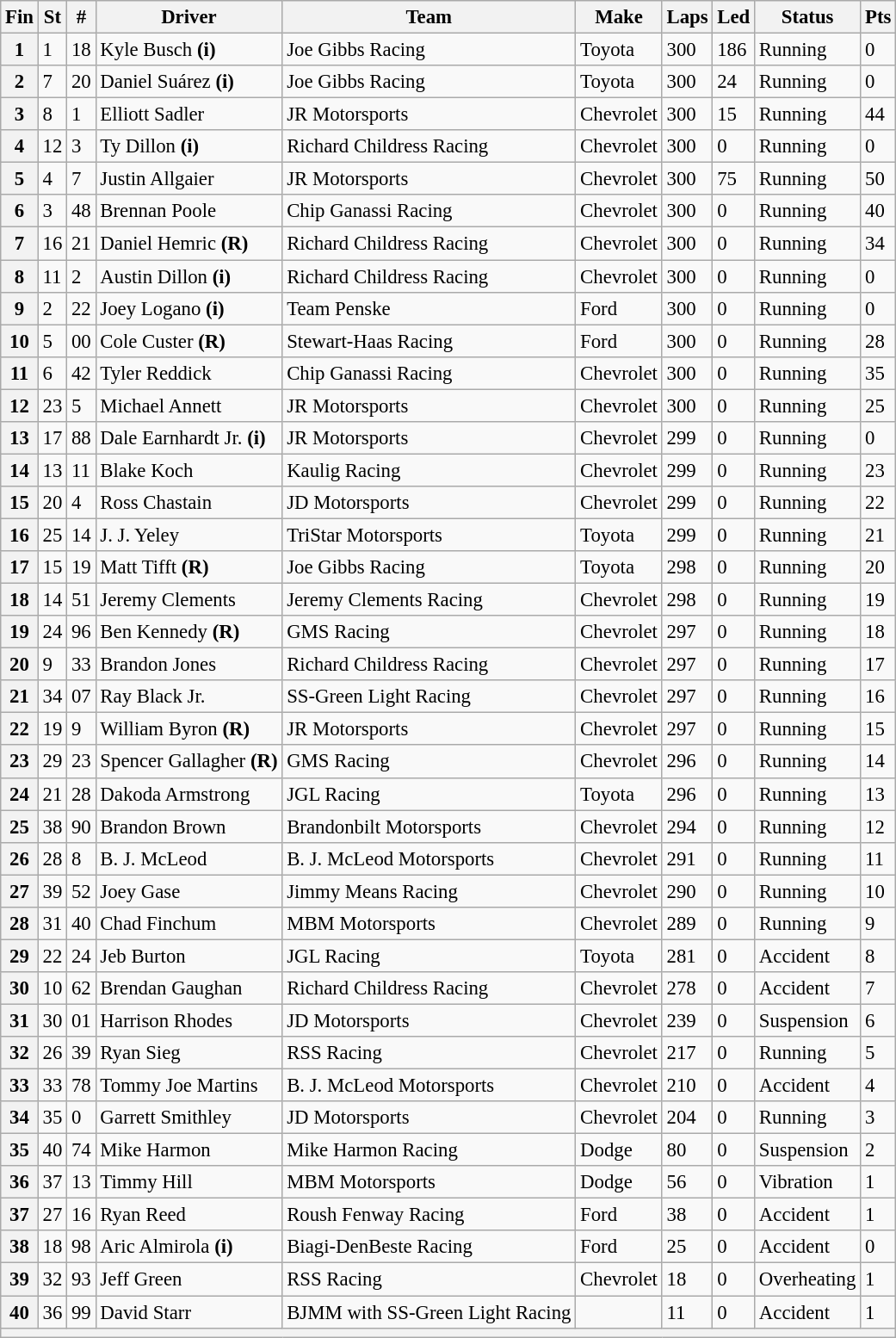<table class="wikitable" style="font-size:95%">
<tr>
<th>Fin</th>
<th>St</th>
<th>#</th>
<th>Driver</th>
<th>Team</th>
<th>Make</th>
<th>Laps</th>
<th>Led</th>
<th>Status</th>
<th>Pts</th>
</tr>
<tr>
<th>1</th>
<td>1</td>
<td>18</td>
<td>Kyle Busch <strong>(i)</strong></td>
<td>Joe Gibbs Racing</td>
<td>Toyota</td>
<td>300</td>
<td>186</td>
<td>Running</td>
<td>0</td>
</tr>
<tr>
<th>2</th>
<td>7</td>
<td>20</td>
<td>Daniel Suárez <strong>(i)</strong></td>
<td>Joe Gibbs Racing</td>
<td>Toyota</td>
<td>300</td>
<td>24</td>
<td>Running</td>
<td>0</td>
</tr>
<tr>
<th>3</th>
<td>8</td>
<td>1</td>
<td>Elliott Sadler</td>
<td>JR Motorsports</td>
<td>Chevrolet</td>
<td>300</td>
<td>15</td>
<td>Running</td>
<td>44</td>
</tr>
<tr>
<th>4</th>
<td>12</td>
<td>3</td>
<td>Ty Dillon <strong>(i)</strong></td>
<td>Richard Childress Racing</td>
<td>Chevrolet</td>
<td>300</td>
<td>0</td>
<td>Running</td>
<td>0</td>
</tr>
<tr>
<th>5</th>
<td>4</td>
<td>7</td>
<td>Justin Allgaier</td>
<td>JR Motorsports</td>
<td>Chevrolet</td>
<td>300</td>
<td>75</td>
<td>Running</td>
<td>50</td>
</tr>
<tr>
<th>6</th>
<td>3</td>
<td>48</td>
<td>Brennan Poole</td>
<td>Chip Ganassi Racing</td>
<td>Chevrolet</td>
<td>300</td>
<td>0</td>
<td>Running</td>
<td>40</td>
</tr>
<tr>
<th>7</th>
<td>16</td>
<td>21</td>
<td>Daniel Hemric <strong>(R)</strong></td>
<td>Richard Childress Racing</td>
<td>Chevrolet</td>
<td>300</td>
<td>0</td>
<td>Running</td>
<td>34</td>
</tr>
<tr>
<th>8</th>
<td>11</td>
<td>2</td>
<td>Austin Dillon <strong>(i)</strong></td>
<td>Richard Childress Racing</td>
<td>Chevrolet</td>
<td>300</td>
<td>0</td>
<td>Running</td>
<td>0</td>
</tr>
<tr>
<th>9</th>
<td>2</td>
<td>22</td>
<td>Joey Logano <strong>(i)</strong></td>
<td>Team Penske</td>
<td>Ford</td>
<td>300</td>
<td>0</td>
<td>Running</td>
<td>0</td>
</tr>
<tr>
<th>10</th>
<td>5</td>
<td>00</td>
<td>Cole Custer <strong>(R)</strong></td>
<td>Stewart-Haas Racing</td>
<td>Ford</td>
<td>300</td>
<td>0</td>
<td>Running</td>
<td>28</td>
</tr>
<tr>
<th>11</th>
<td>6</td>
<td>42</td>
<td>Tyler Reddick</td>
<td>Chip Ganassi Racing</td>
<td>Chevrolet</td>
<td>300</td>
<td>0</td>
<td>Running</td>
<td>35</td>
</tr>
<tr>
<th>12</th>
<td>23</td>
<td>5</td>
<td>Michael Annett</td>
<td>JR Motorsports</td>
<td>Chevrolet</td>
<td>300</td>
<td>0</td>
<td>Running</td>
<td>25</td>
</tr>
<tr>
<th>13</th>
<td>17</td>
<td>88</td>
<td>Dale Earnhardt Jr. <strong>(i)</strong></td>
<td>JR Motorsports</td>
<td>Chevrolet</td>
<td>299</td>
<td>0</td>
<td>Running</td>
<td>0</td>
</tr>
<tr>
<th>14</th>
<td>13</td>
<td>11</td>
<td>Blake Koch</td>
<td>Kaulig Racing</td>
<td>Chevrolet</td>
<td>299</td>
<td>0</td>
<td>Running</td>
<td>23</td>
</tr>
<tr>
<th>15</th>
<td>20</td>
<td>4</td>
<td>Ross Chastain</td>
<td>JD Motorsports</td>
<td>Chevrolet</td>
<td>299</td>
<td>0</td>
<td>Running</td>
<td>22</td>
</tr>
<tr>
<th>16</th>
<td>25</td>
<td>14</td>
<td>J. J. Yeley</td>
<td>TriStar Motorsports</td>
<td>Toyota</td>
<td>299</td>
<td>0</td>
<td>Running</td>
<td>21</td>
</tr>
<tr>
<th>17</th>
<td>15</td>
<td>19</td>
<td>Matt Tifft <strong>(R)</strong></td>
<td>Joe Gibbs Racing</td>
<td>Toyota</td>
<td>298</td>
<td>0</td>
<td>Running</td>
<td>20</td>
</tr>
<tr>
<th>18</th>
<td>14</td>
<td>51</td>
<td>Jeremy Clements</td>
<td>Jeremy Clements Racing</td>
<td>Chevrolet</td>
<td>298</td>
<td>0</td>
<td>Running</td>
<td>19</td>
</tr>
<tr>
<th>19</th>
<td>24</td>
<td>96</td>
<td>Ben Kennedy <strong>(R)</strong></td>
<td>GMS Racing</td>
<td>Chevrolet</td>
<td>297</td>
<td>0</td>
<td>Running</td>
<td>18</td>
</tr>
<tr>
<th>20</th>
<td>9</td>
<td>33</td>
<td>Brandon Jones</td>
<td>Richard Childress Racing</td>
<td>Chevrolet</td>
<td>297</td>
<td>0</td>
<td>Running</td>
<td>17</td>
</tr>
<tr>
<th>21</th>
<td>34</td>
<td>07</td>
<td>Ray Black Jr.</td>
<td>SS-Green Light Racing</td>
<td>Chevrolet</td>
<td>297</td>
<td>0</td>
<td>Running</td>
<td>16</td>
</tr>
<tr>
<th>22</th>
<td>19</td>
<td>9</td>
<td>William Byron <strong>(R)</strong></td>
<td>JR Motorsports</td>
<td>Chevrolet</td>
<td>297</td>
<td>0</td>
<td>Running</td>
<td>15</td>
</tr>
<tr>
<th>23</th>
<td>29</td>
<td>23</td>
<td>Spencer Gallagher <strong>(R)</strong></td>
<td>GMS Racing</td>
<td>Chevrolet</td>
<td>296</td>
<td>0</td>
<td>Running</td>
<td>14</td>
</tr>
<tr>
<th>24</th>
<td>21</td>
<td>28</td>
<td>Dakoda Armstrong</td>
<td>JGL Racing</td>
<td>Toyota</td>
<td>296</td>
<td>0</td>
<td>Running</td>
<td>13</td>
</tr>
<tr>
<th>25</th>
<td>38</td>
<td>90</td>
<td>Brandon Brown</td>
<td>Brandonbilt Motorsports</td>
<td>Chevrolet</td>
<td>294</td>
<td>0</td>
<td>Running</td>
<td>12</td>
</tr>
<tr>
<th>26</th>
<td>28</td>
<td>8</td>
<td>B. J. McLeod</td>
<td>B. J. McLeod Motorsports</td>
<td>Chevrolet</td>
<td>291</td>
<td>0</td>
<td>Running</td>
<td>11</td>
</tr>
<tr>
<th>27</th>
<td>39</td>
<td>52</td>
<td>Joey Gase</td>
<td>Jimmy Means Racing</td>
<td>Chevrolet</td>
<td>290</td>
<td>0</td>
<td>Running</td>
<td>10</td>
</tr>
<tr>
<th>28</th>
<td>31</td>
<td>40</td>
<td>Chad Finchum</td>
<td>MBM Motorsports</td>
<td>Chevrolet</td>
<td>289</td>
<td>0</td>
<td>Running</td>
<td>9</td>
</tr>
<tr>
<th>29</th>
<td>22</td>
<td>24</td>
<td>Jeb Burton</td>
<td>JGL Racing</td>
<td>Toyota</td>
<td>281</td>
<td>0</td>
<td>Accident</td>
<td>8</td>
</tr>
<tr>
<th>30</th>
<td>10</td>
<td>62</td>
<td>Brendan Gaughan</td>
<td>Richard Childress Racing</td>
<td>Chevrolet</td>
<td>278</td>
<td>0</td>
<td>Accident</td>
<td>7</td>
</tr>
<tr>
<th>31</th>
<td>30</td>
<td>01</td>
<td>Harrison Rhodes</td>
<td>JD Motorsports</td>
<td>Chevrolet</td>
<td>239</td>
<td>0</td>
<td>Suspension</td>
<td>6</td>
</tr>
<tr>
<th>32</th>
<td>26</td>
<td>39</td>
<td>Ryan Sieg</td>
<td>RSS Racing</td>
<td>Chevrolet</td>
<td>217</td>
<td>0</td>
<td>Running</td>
<td>5</td>
</tr>
<tr>
<th>33</th>
<td>33</td>
<td>78</td>
<td>Tommy Joe Martins</td>
<td>B. J. McLeod Motorsports</td>
<td>Chevrolet</td>
<td>210</td>
<td>0</td>
<td>Accident</td>
<td>4</td>
</tr>
<tr>
<th>34</th>
<td>35</td>
<td>0</td>
<td>Garrett Smithley</td>
<td>JD Motorsports</td>
<td>Chevrolet</td>
<td>204</td>
<td>0</td>
<td>Running</td>
<td>3</td>
</tr>
<tr>
<th>35</th>
<td>40</td>
<td>74</td>
<td>Mike Harmon</td>
<td>Mike Harmon Racing</td>
<td>Dodge</td>
<td>80</td>
<td>0</td>
<td>Suspension</td>
<td>2</td>
</tr>
<tr>
<th>36</th>
<td>37</td>
<td>13</td>
<td>Timmy Hill</td>
<td>MBM Motorsports</td>
<td>Dodge</td>
<td>56</td>
<td>0</td>
<td>Vibration</td>
<td>1</td>
</tr>
<tr>
<th>37</th>
<td>27</td>
<td>16</td>
<td>Ryan Reed</td>
<td>Roush Fenway Racing</td>
<td>Ford</td>
<td>38</td>
<td>0</td>
<td>Accident</td>
<td>1</td>
</tr>
<tr>
<th>38</th>
<td>18</td>
<td>98</td>
<td>Aric Almirola <strong>(i)</strong></td>
<td>Biagi-DenBeste Racing</td>
<td>Ford</td>
<td>25</td>
<td>0</td>
<td>Accident</td>
<td>0</td>
</tr>
<tr>
<th>39</th>
<td>32</td>
<td>93</td>
<td>Jeff Green</td>
<td>RSS Racing</td>
<td>Chevrolet</td>
<td>18</td>
<td>0</td>
<td>Overheating</td>
<td>1</td>
</tr>
<tr>
<th>40</th>
<td>36</td>
<td>99</td>
<td>David Starr</td>
<td>BJMM with SS-Green Light Racing</td>
<td></td>
<td>11</td>
<td>0</td>
<td>Accident</td>
<td>1</td>
</tr>
<tr>
<th colspan="10"></th>
</tr>
</table>
